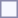<table style="border:1px solid #8888aa; background-color:#f7f8ff; padding:5px; font-size:95%; margin: 0px 12px 12px 0px;">
</table>
